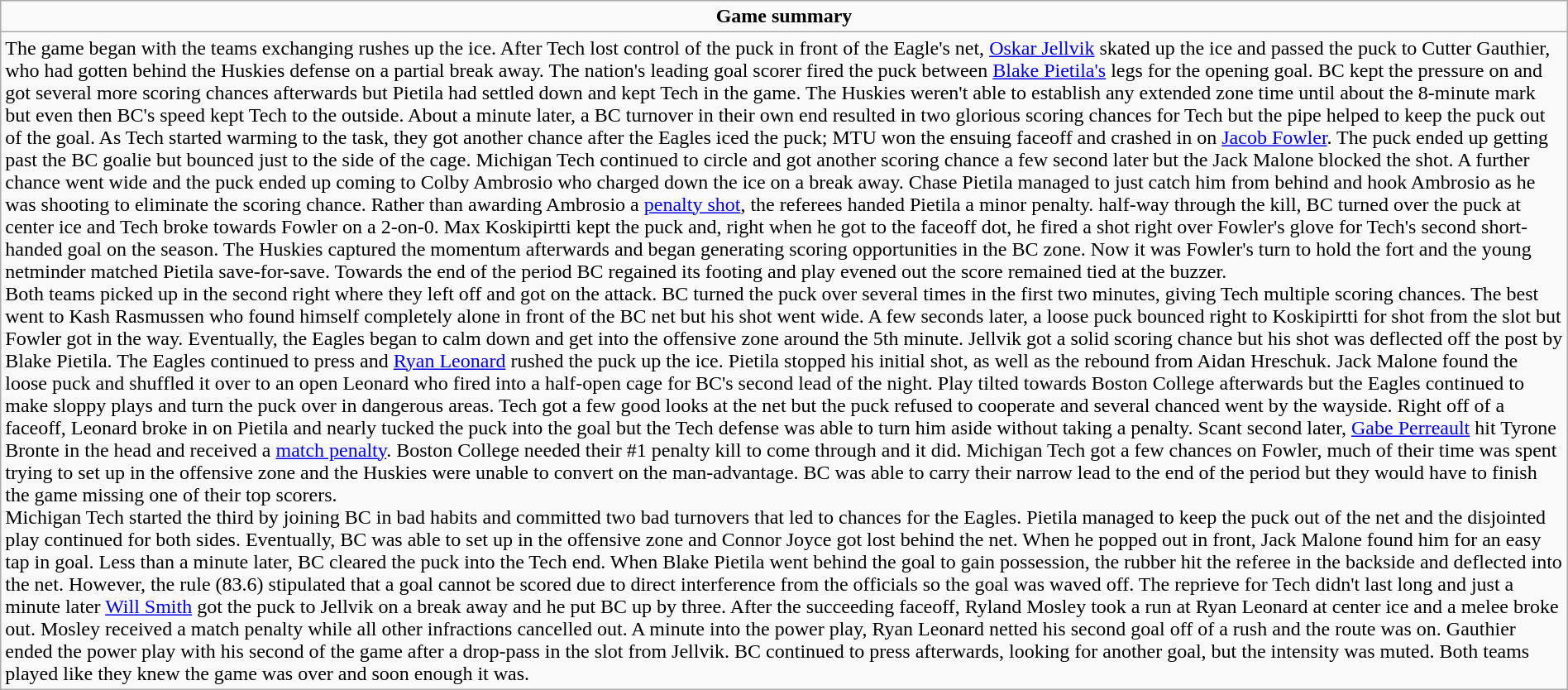<table role="presentation" class="wikitable mw-collapsible autocollapse" width=100%>
<tr>
<td align=center><strong>Game summary</strong></td>
</tr>
<tr>
<td>The game began with the teams exchanging rushes up the ice. After Tech lost control of the puck in front of the Eagle's net, <a href='#'>Oskar Jellvik</a> skated up the ice and passed the puck to Cutter Gauthier, who had gotten behind the Huskies defense on a partial break away. The nation's leading goal scorer fired the puck between <a href='#'>Blake Pietila's</a> legs for the opening goal. BC kept the pressure on and got several more scoring chances afterwards but Pietila had settled down and kept Tech in the game. The Huskies weren't able to establish any extended zone time until about the 8-minute mark but even then BC's speed kept Tech to the outside. About a minute later, a BC turnover in their own end resulted in two glorious scoring chances for Tech but the pipe helped to keep the puck out of the goal. As Tech started warming to the task, they got another chance after the Eagles iced the puck; MTU won the ensuing faceoff and crashed in on <a href='#'>Jacob Fowler</a>. The puck ended up getting past the BC goalie but bounced just to the side of the cage. Michigan Tech continued to circle and got another scoring chance a few second later but the Jack Malone blocked the shot. A further chance went wide and the puck ended up coming to Colby Ambrosio who charged down the ice on a break away. Chase Pietila managed to just catch him from behind and hook Ambrosio as he was shooting to eliminate the scoring chance. Rather than awarding Ambrosio a <a href='#'>penalty shot</a>, the referees handed Pietila a minor penalty. half-way through the kill, BC turned over the puck at center ice and Tech broke towards Fowler on a 2-on-0. Max Koskipirtti kept the puck and, right when he got to the faceoff dot, he fired a shot right over Fowler's glove for Tech's second short-handed goal on the season. The Huskies captured the momentum afterwards and began generating scoring opportunities in the BC zone. Now it was Fowler's turn to hold the fort and the young netminder matched Pietila save-for-save. Towards the end of the period BC regained its footing and play evened out the score remained tied at the buzzer.<br>Both teams picked up in the second right where they left off and got on the attack. BC turned the puck over several times in the first two minutes, giving Tech multiple scoring chances. The best went to Kash Rasmussen who found himself completely alone in front of the BC net but his shot went wide. A few seconds later, a loose puck bounced right to Koskipirtti for shot from the slot but Fowler got in the way. Eventually, the Eagles began to calm down and get into the offensive zone around the 5th minute. Jellvik got a solid scoring chance but his shot was deflected off the post by Blake Pietila. The Eagles continued to press and <a href='#'>Ryan Leonard</a> rushed the puck up the ice. Pietila stopped his initial shot, as well as the rebound from Aidan Hreschuk. Jack Malone found the loose puck and shuffled it over to an open Leonard who fired into a half-open cage for BC's second lead of the night. Play tilted towards Boston College afterwards but the Eagles continued to make sloppy plays and turn the puck over in dangerous areas. Tech got a few good looks at the net but the puck refused to cooperate and several chanced went by the wayside. Right off of a faceoff, Leonard broke in on Pietila and nearly tucked the puck into the goal but the Tech defense was able to turn him aside without taking a penalty. Scant second later, <a href='#'>Gabe Perreault</a> hit Tyrone Bronte in the head and received a <a href='#'>match penalty</a>. Boston College needed their #1 penalty kill to come through and it did. Michigan Tech got a few chances on Fowler, much of their time was spent trying to set up in the offensive zone and the Huskies were unable to convert on the man-advantage. BC was able to carry their narrow lead to the end of the period but they would have to finish the game missing one of their top scorers.<br>Michigan Tech started the third by joining BC in bad habits and committed two bad turnovers that led to chances for the Eagles. Pietila managed to keep the puck out of the net and the disjointed play continued for both sides. Eventually, BC was able to set up in the offensive zone and Connor Joyce got lost behind the net. When he popped out in front, Jack Malone found him for an easy tap in goal. Less than a minute later, BC cleared the puck into the Tech end. When Blake Pietila went behind the goal to gain possession, the rubber hit the referee in the backside and deflected into the net. However, the rule (83.6) stipulated that a goal cannot be scored due to direct interference from the officials so the goal was waved off. The reprieve for Tech didn't last long and  just a minute later <a href='#'>Will Smith</a> got the puck to Jellvik on a break away and he put BC up by three. After the succeeding faceoff, Ryland Mosley took a run at Ryan Leonard at center ice and a melee broke out. Mosley received a match penalty while all other infractions cancelled out. A minute into the power play, Ryan Leonard netted his second goal off of a rush and the route was on. Gauthier ended the power play with his second of the game after a drop-pass in the slot from Jellvik. BC continued to press afterwards, looking for another goal, but the intensity was muted. Both teams played like they knew the game was over and soon enough it was.</td>
</tr>
</table>
